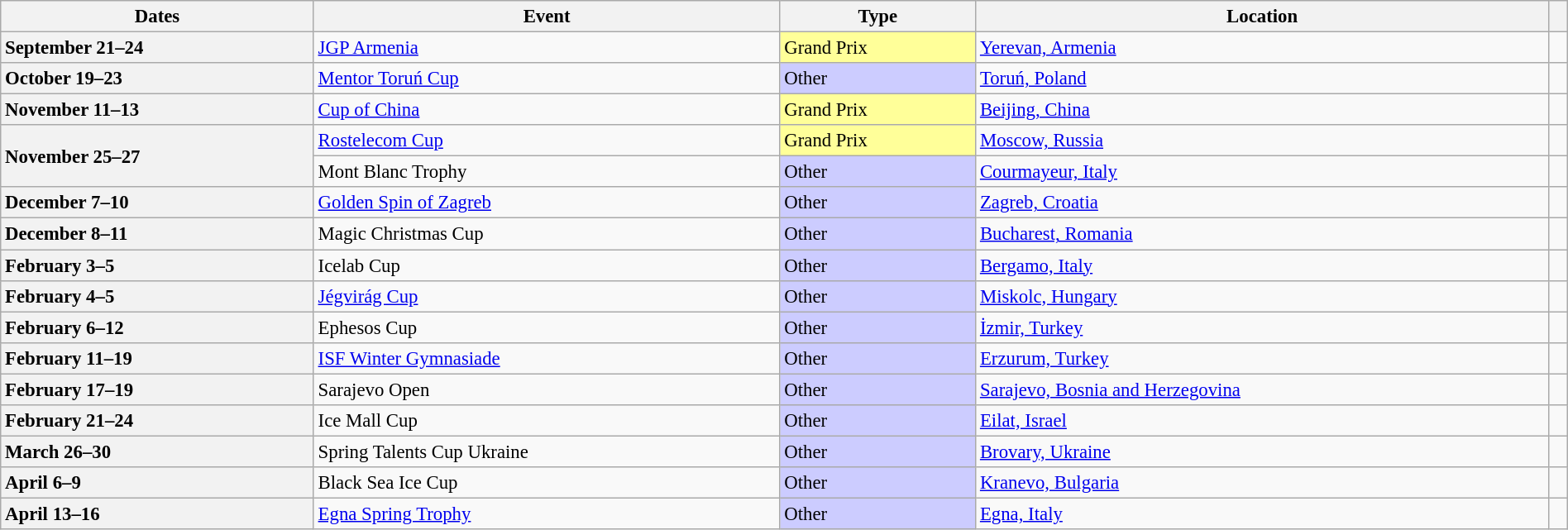<table class="wikitable sortable" style="text-align:left; font-size:95%; width:100%">
<tr>
<th scope="col">Dates</th>
<th scope="col">Event</th>
<th scope="col">Type</th>
<th scope="col" class="unsortable">Location</th>
<th scope="col" class="unsortable"></th>
</tr>
<tr>
<th scope="row" style="text-align:left">September 21–24</th>
<td><a href='#'>JGP Armenia</a></td>
<td bgcolor="ffff99">Grand Prix</td>
<td><a href='#'>Yerevan, Armenia</a></td>
<td></td>
</tr>
<tr>
<th scope="row" style="text-align:left">October 19–23</th>
<td><a href='#'>Mentor Toruń Cup</a></td>
<td bgcolor="ccccff">Other</td>
<td><a href='#'>Toruń, Poland</a></td>
<td></td>
</tr>
<tr>
<th scope="row" style="text-align:left">November 11–13</th>
<td><a href='#'>Cup of China</a></td>
<td bgcolor="ffff99">Grand Prix</td>
<td><a href='#'>Beijing, China</a></td>
<td></td>
</tr>
<tr>
<th rowspan="2" scope="row" style="text-align:left">November 25–27</th>
<td><a href='#'>Rostelecom Cup</a></td>
<td bgcolor="ffff99">Grand Prix</td>
<td><a href='#'>Moscow, Russia</a></td>
<td></td>
</tr>
<tr>
<td>Mont Blanc Trophy</td>
<td bgcolor="ccccff">Other</td>
<td><a href='#'>Courmayeur, Italy</a></td>
<td></td>
</tr>
<tr>
<th scope="row" style="text-align:left">December 7–10</th>
<td><a href='#'>Golden Spin of Zagreb</a></td>
<td bgcolor="ccccff">Other</td>
<td><a href='#'>Zagreb, Croatia</a></td>
<td></td>
</tr>
<tr>
<th scope="row" style="text-align:left">December 8–11</th>
<td>Magic Christmas Cup</td>
<td bgcolor="ccccff">Other</td>
<td><a href='#'>Bucharest, Romania</a></td>
<td></td>
</tr>
<tr>
<th scope="row" style="text-align:left">February 3–5</th>
<td>Icelab Cup</td>
<td bgcolor="ccccff">Other</td>
<td><a href='#'>Bergamo, Italy</a></td>
<td></td>
</tr>
<tr>
<th scope="row" style="text-align:left">February 4–5</th>
<td><a href='#'>Jégvirág Cup</a></td>
<td bgcolor="ccccff">Other</td>
<td><a href='#'>Miskolc, Hungary</a></td>
<td></td>
</tr>
<tr>
<th scope="row" style="text-align:left">February 6–12</th>
<td>Ephesos Cup</td>
<td bgcolor="ccccff">Other</td>
<td><a href='#'>İzmir, Turkey</a></td>
<td></td>
</tr>
<tr>
<th scope="row" style="text-align:left">February 11–19</th>
<td><a href='#'>ISF Winter Gymnasiade</a></td>
<td bgcolor="ccccff">Other</td>
<td><a href='#'>Erzurum, Turkey</a></td>
<td></td>
</tr>
<tr>
<th scope="row" style="text-align:left">February 17–19</th>
<td>Sarajevo Open</td>
<td bgcolor="ccccff">Other</td>
<td><a href='#'>Sarajevo, Bosnia and Herzegovina</a></td>
<td></td>
</tr>
<tr>
<th scope="row" style="text-align:left">February 21–24</th>
<td>Ice Mall Cup</td>
<td bgcolor="ccccff">Other</td>
<td><a href='#'>Eilat, Israel</a></td>
<td></td>
</tr>
<tr>
<th scope="row" style="text-align:left">March 26–30</th>
<td>Spring Talents Cup Ukraine</td>
<td bgcolor="ccccff">Other</td>
<td><a href='#'>Brovary, Ukraine</a></td>
<td></td>
</tr>
<tr>
<th scope="row" style="text-align:left">April 6–9</th>
<td>Black Sea Ice Cup</td>
<td bgcolor="ccccff">Other</td>
<td><a href='#'>Kranevo, Bulgaria</a></td>
<td></td>
</tr>
<tr>
<th scope="row" style="text-align:left">April 13–16</th>
<td><a href='#'>Egna Spring Trophy</a></td>
<td bgcolor="ccccff">Other</td>
<td><a href='#'>Egna, Italy</a></td>
<td></td>
</tr>
</table>
